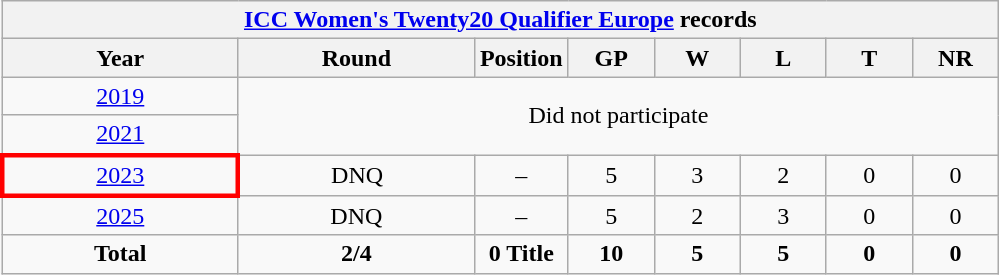<table class="wikitable" style="text-align: center; width=900px;">
<tr>
<th colspan=9><a href='#'>ICC Women's Twenty20 Qualifier Europe</a> records</th>
</tr>
<tr>
<th width=150>Year</th>
<th width=150>Round</th>
<th width=50>Position</th>
<th width=50>GP</th>
<th width=50>W</th>
<th width=50>L</th>
<th width=50>T</th>
<th width=50>NR</th>
</tr>
<tr>
<td> <a href='#'>2019</a></td>
<td colspan=8 rowspan=2>Did not participate</td>
</tr>
<tr>
<td> <a href='#'>2021</a></td>
</tr>
<tr>
<td style="border: 3px solid red"> <a href='#'>2023</a></td>
<td>DNQ</td>
<td>–</td>
<td>5</td>
<td>3</td>
<td>2</td>
<td>0</td>
<td>0</td>
</tr>
<tr>
<td> <a href='#'>2025</a></td>
<td>DNQ</td>
<td>–</td>
<td>5</td>
<td>2</td>
<td>3</td>
<td>0</td>
<td>0</td>
</tr>
<tr>
<td><strong>Total</strong></td>
<td><strong>2/4</strong></td>
<td><strong>0 Title </strong></td>
<td><strong>10</strong></td>
<td><strong>5</strong></td>
<td><strong>5</strong></td>
<td><strong>0</strong></td>
<td><strong>0</strong></td>
</tr>
</table>
